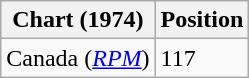<table class="wikitable plainrowheaders">
<tr>
<th>Chart (1974)</th>
<th>Position</th>
</tr>
<tr>
<td>Canada (<em><a href='#'>RPM</a></em>)</td>
<td>117</td>
</tr>
</table>
